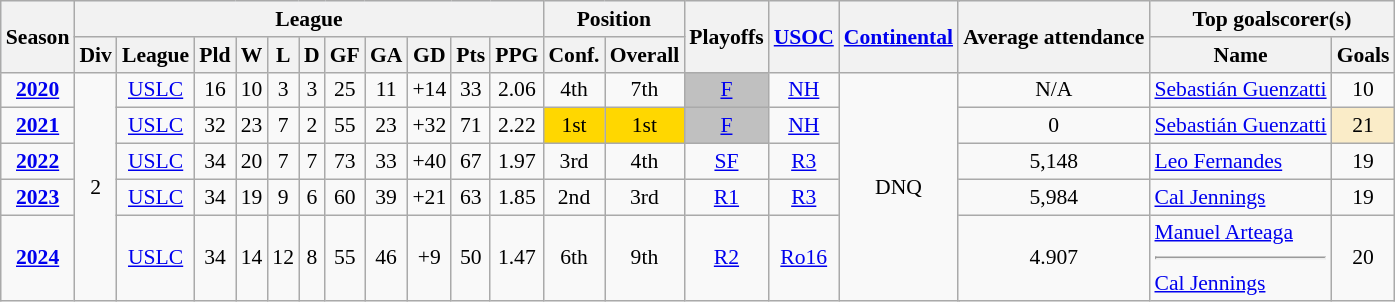<table class="wikitable" style="font-size:90%; text-align:center;">
<tr style="background:#f0f6ff;">
<th rowspan=2>Season</th>
<th colspan=11>League</th>
<th colspan=2>Position</th>
<th rowspan=2>Playoffs</th>
<th rowspan=2><a href='#'>USOC</a></th>
<th rowspan=2 colspan=2><a href='#'>Continental</a></th>
<th rowspan=2>Average attendance</th>
<th colspan=2>Top goalscorer(s)</th>
</tr>
<tr>
<th>Div</th>
<th>League</th>
<th>Pld</th>
<th>W</th>
<th>L</th>
<th>D</th>
<th>GF</th>
<th>GA</th>
<th>GD</th>
<th>Pts</th>
<th>PPG</th>
<th>Conf.</th>
<th>Overall</th>
<th>Name</th>
<th>Goals</th>
</tr>
<tr>
<td><strong><a href='#'>2020</a></strong></td>
<td rowspan=5>2</td>
<td><a href='#'>USLC</a></td>
<td>16</td>
<td>10</td>
<td>3</td>
<td>3</td>
<td>25</td>
<td>11</td>
<td>+14</td>
<td>33</td>
<td>2.06</td>
<td>4th</td>
<td>7th</td>
<td bgcolor=silver><a href='#'>F</a></td>
<td><a href='#'>NH</a></td>
<td rowspan=5 colspan=2>DNQ</td>
<td>N/A</td>
<td align=left> <a href='#'>Sebastián Guenzatti</a></td>
<td>10</td>
</tr>
<tr>
<td><strong><a href='#'>2021</a></strong></td>
<td><a href='#'>USLC</a></td>
<td>32</td>
<td>23</td>
<td>7</td>
<td>2</td>
<td>55</td>
<td>23</td>
<td>+32</td>
<td>71</td>
<td>2.22</td>
<td bgcolor=gold>1st</td>
<td bgcolor=gold>1st</td>
<td bgcolor=silver><a href='#'>F</a></td>
<td><a href='#'>NH</a></td>
<td>0</td>
<td align=left> <a href='#'>Sebastián Guenzatti</a></td>
<td style=background:#FAECC8;">21</td>
</tr>
<tr>
<td><strong><a href='#'>2022</a></strong></td>
<td><a href='#'>USLC</a></td>
<td>34</td>
<td>20</td>
<td>7</td>
<td>7</td>
<td>73</td>
<td>33</td>
<td>+40</td>
<td>67</td>
<td>1.97</td>
<td>3rd</td>
<td>4th</td>
<td><a href='#'>SF</a></td>
<td><a href='#'>R3</a></td>
<td>5,148</td>
<td align=left> <a href='#'>Leo Fernandes</a></td>
<td>19</td>
</tr>
<tr>
<td><strong><a href='#'>2023</a></strong></td>
<td><a href='#'>USLC</a></td>
<td>34</td>
<td>19</td>
<td>9</td>
<td>6</td>
<td>60</td>
<td>39</td>
<td>+21</td>
<td>63</td>
<td>1.85</td>
<td>2nd</td>
<td>3rd</td>
<td><a href='#'>R1</a></td>
<td><a href='#'>R3</a></td>
<td>5,984</td>
<td align=left> <a href='#'>Cal Jennings</a></td>
<td>19</td>
</tr>
<tr>
<td><strong><a href='#'>2024</a></strong></td>
<td><a href='#'>USLC</a></td>
<td>34</td>
<td>14</td>
<td>12</td>
<td>8</td>
<td>55</td>
<td>46</td>
<td>+9</td>
<td>50</td>
<td>1.47</td>
<td>6th</td>
<td>9th</td>
<td><a href='#'>R2</a></td>
<td><a href='#'>Ro16</a></td>
<td>4.907</td>
<td align=left> <a href='#'>Manuel Arteaga</a><hr> <a href='#'>Cal Jennings</a></td>
<td>20</td>
</tr>
</table>
